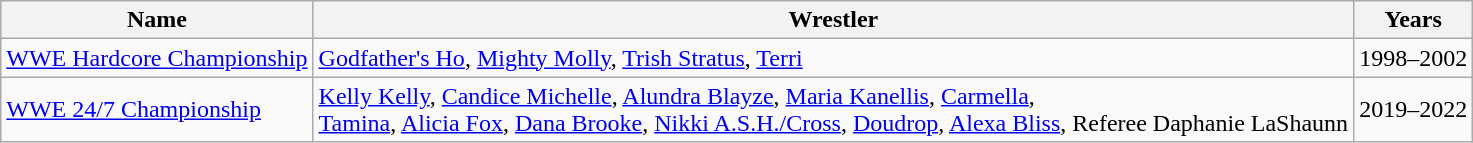<table class="wikitable">
<tr>
<th>Name</th>
<th>Wrestler</th>
<th>Years</th>
</tr>
<tr>
<td><a href='#'>WWE Hardcore Championship</a></td>
<td><a href='#'>Godfather's Ho</a>, <a href='#'>Mighty Molly</a>, <a href='#'>Trish Stratus</a>, <a href='#'>Terri</a></td>
<td>1998–2002</td>
</tr>
<tr>
<td><a href='#'>WWE 24/7 Championship</a></td>
<td><a href='#'>Kelly Kelly</a>, <a href='#'>Candice Michelle</a>, <a href='#'>Alundra Blayze</a>, <a href='#'>Maria Kanellis</a>, <a href='#'>Carmella</a>,<br><a href='#'>Tamina</a>, <a href='#'>Alicia Fox</a>, <a href='#'>Dana Brooke</a>, <a href='#'>Nikki A.S.H./Cross</a>, <a href='#'>Doudrop</a>, <a href='#'>Alexa Bliss</a>, Referee Daphanie LaShaunn</td>
<td>2019–2022</td>
</tr>
</table>
